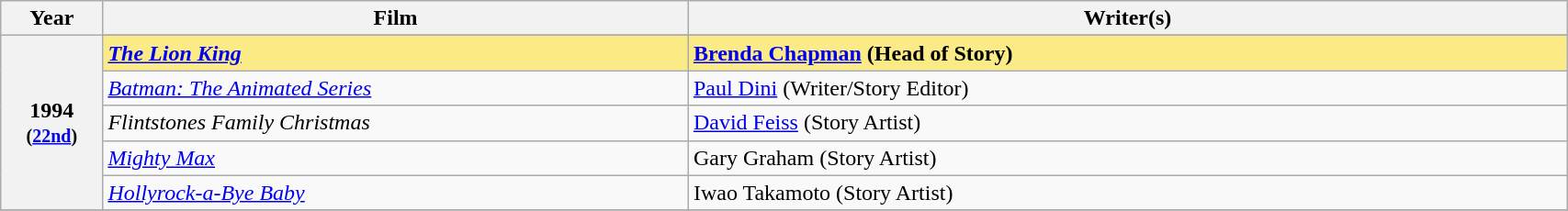<table class="wikitable" style="width:90%;">
<tr>
<th style="width:3%;">Year</th>
<th style="width:20%;">Film</th>
<th style="width:30%;">Writer(s)</th>
</tr>
<tr>
<th rowspan="6" style="text-align:center;">1994 <br><small>(<a href='#'>22nd</a>)</small><br></th>
</tr>
<tr style="background:#FAEB86;">
<td><strong><em><a href='#'>The Lion King</a></em></strong></td>
<td><strong><a href='#'>Brenda Chapman</a> (Head of Story)</strong></td>
</tr>
<tr>
<td><em><a href='#'>Batman: The Animated Series</a></em></td>
<td><a href='#'>Paul Dini</a> (Writer/Story Editor)</td>
</tr>
<tr>
<td><em>Flintstones Family Christmas</em></td>
<td><a href='#'>David Feiss</a> (Story Artist)</td>
</tr>
<tr>
<td><em><a href='#'>Mighty Max</a></em></td>
<td>Gary Graham (Story Artist)</td>
</tr>
<tr>
<td><em><a href='#'>Hollyrock-a-Bye Baby</a></em></td>
<td>Iwao Takamoto (Story Artist)</td>
</tr>
<tr>
</tr>
</table>
